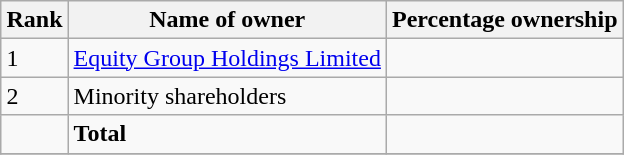<table class="wikitable sortable" style="margin: 0.5em auto">
<tr>
<th>Rank</th>
<th>Name of owner</th>
<th>Percentage ownership</th>
</tr>
<tr>
<td>1</td>
<td><a href='#'>Equity Group Holdings Limited</a></td>
<td></td>
</tr>
<tr>
<td>2</td>
<td>Minority shareholders</td>
<td></td>
</tr>
<tr>
<td></td>
<td><strong>Total</strong></td>
<td></td>
</tr>
<tr>
</tr>
</table>
